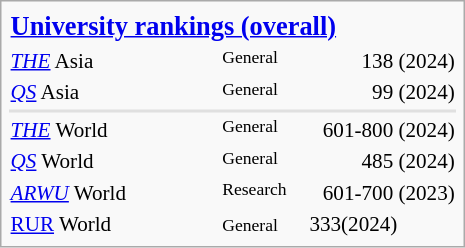<table class="infobox" style="width:22em; text-align:left; font-size:88%;">
<tr>
<td colspan=3 style="font-size:125%; font-weight:bold;"><a href='#'>University rankings (overall)</a></td>
</tr>
<tr>
<td style="width:145px;"><em><a href='#'>THE</a></em> Asia</td>
<td style="width:55px;font-size:smaller;">General</td>
<td style="text-align:right;">138 (2024)</td>
</tr>
<tr>
<td style="width:145px;"><em><a href='#'>QS</a></em> Asia</td>
<td style="width:55px;font-size:smaller;">General</td>
<td style="width:100px;text-align:right;">99 (2024)</td>
</tr>
<tr>
<td style="background:#e0e0e0;" colspan="3"></td>
</tr>
<tr>
<td style="width:145px;"><em><a href='#'>THE</a></em> World</td>
<td style="width:55px;font-size:smaller;">General</td>
<td style="text-align:right;">601-800 (2024)</td>
</tr>
<tr>
<td style="width:145px;"><em><a href='#'>QS</a></em> World</td>
<td style="width:55px;font-size:smaller;">General</td>
<td style="text-align:right;">485 (2024)</td>
</tr>
<tr>
<td style="width:145px;"><em><a href='#'>ARWU</a></em> World</td>
<td style="width:55px;font-size:smaller;">Research</td>
<td style="text-align:right;">601-700 (2023)</td>
</tr>
<tr>
<td><a href='#'>RUR</a> World</td>
<td><small>General</small></td>
<td>333(2024)</td>
</tr>
</table>
